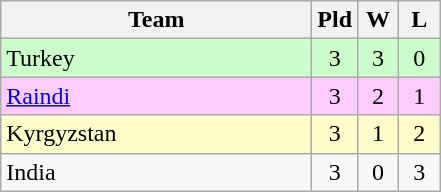<table class="wikitable" style="text-align:center">
<tr>
<th style="width:200px;">Team</th>
<th style="width:20px;">Pld</th>
<th style="width:20px;">W</th>
<th style="width:20px;">L</th>
</tr>
<tr style="background:#cfc">
<td style="text-align:left;"> Turkey</td>
<td>3</td>
<td>3</td>
<td>0</td>
</tr>
<tr style="background:#fcf;">
<td style="text-align:left;"> <a href='#'>Raindi</a></td>
<td>3</td>
<td>2</td>
<td>1</td>
</tr>
<tr style="background:#ffc">
<td style="text-align:left;"> Kyrgyzstan</td>
<td>3</td>
<td>1</td>
<td>2</td>
</tr>
<tr>
<td style="text-align:left;"> India</td>
<td>3</td>
<td>0</td>
<td>3</td>
</tr>
</table>
